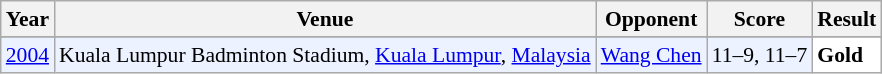<table class="sortable wikitable" style="font-size: 90%;">
<tr>
<th>Year</th>
<th>Venue</th>
<th>Opponent</th>
<th>Score</th>
<th>Result</th>
</tr>
<tr>
</tr>
<tr style="background:#ECF2FF">
<td align="center"><a href='#'>2004</a></td>
<td align="left">Kuala Lumpur Badminton Stadium, <a href='#'>Kuala Lumpur</a>, <a href='#'>Malaysia</a></td>
<td align="left"> <a href='#'>Wang Chen</a></td>
<td align="left">11–9, 11–7</td>
<td style="text-align:left; background:white"> <strong>Gold</strong></td>
</tr>
</table>
